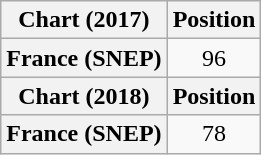<table class="wikitable plainrowheaders" style="text-align:center">
<tr>
<th scope="col">Chart (2017)</th>
<th scope="col">Position</th>
</tr>
<tr>
<th scope="row">France (SNEP)</th>
<td>96</td>
</tr>
<tr>
<th scope="col">Chart (2018)</th>
<th scope="col">Position</th>
</tr>
<tr>
<th scope="row">France (SNEP)</th>
<td>78</td>
</tr>
</table>
